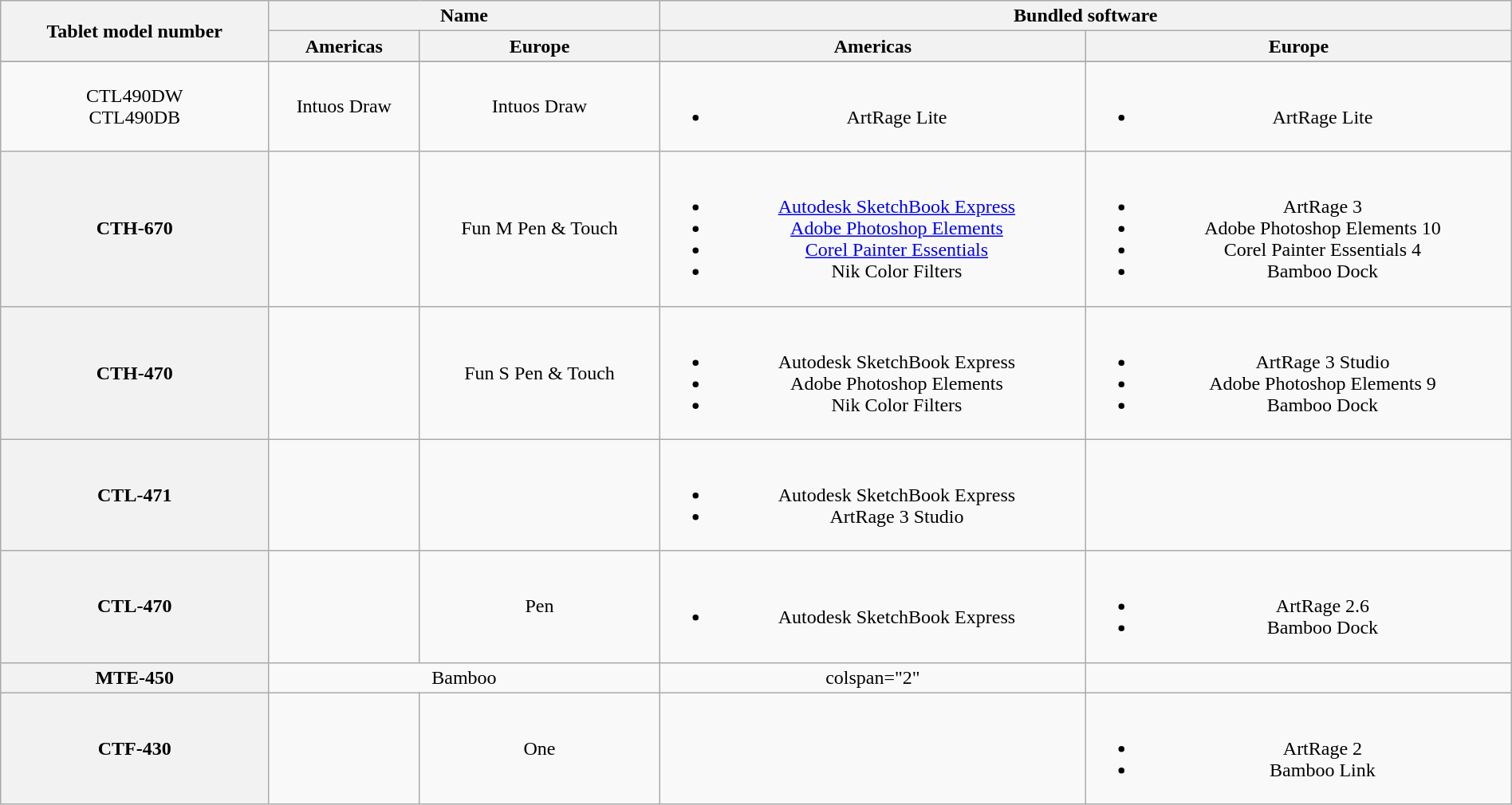<table class="wikitable" style="width:100%; text-align:center;">
<tr>
<th rowspan="2">Tablet model number</th>
<th colspan="2">Name</th>
<th colspan="2">Bundled software</th>
</tr>
<tr>
<th>Americas</th>
<th>Europe</th>
<th>Americas</th>
<th>Europe</th>
</tr>
<tr>
</tr>
<tr>
<td>CTL490DW<br>CTL490DB</td>
<td>Intuos Draw</td>
<td>Intuos Draw</td>
<td><br><ul><li>ArtRage Lite</li></ul></td>
<td><br><ul><li>ArtRage Lite</li></ul></td>
</tr>
<tr>
<th>CTH-670</th>
<td></td>
<td>Fun M Pen & Touch</td>
<td><br><ul><li><a href='#'>Autodesk SketchBook Express</a></li><li><a href='#'>Adobe Photoshop Elements</a></li><li><a href='#'>Corel Painter Essentials</a></li><li>Nik Color Filters</li></ul></td>
<td><br><ul><li>ArtRage 3</li><li>Adobe Photoshop Elements 10</li><li>Corel Painter Essentials 4</li><li>Bamboo Dock</li></ul></td>
</tr>
<tr>
<th>CTH-470</th>
<td></td>
<td>Fun S Pen & Touch</td>
<td><br><ul><li>Autodesk SketchBook Express</li><li>Adobe Photoshop Elements</li><li>Nik Color Filters</li></ul></td>
<td><br><ul><li>ArtRage 3 Studio</li><li>Adobe Photoshop Elements 9</li><li>Bamboo Dock</li></ul></td>
</tr>
<tr>
<th>CTL-471</th>
<td></td>
<td></td>
<td><br><ul><li>Autodesk SketchBook Express</li><li>ArtRage 3 Studio</li></ul></td>
<td></td>
</tr>
<tr>
<th>CTL-470</th>
<td></td>
<td>Pen</td>
<td><br><ul><li>Autodesk SketchBook Express</li></ul></td>
<td><br><ul><li>ArtRage 2.6</li><li>Bamboo Dock</li></ul></td>
</tr>
<tr>
<th>MTE-450</th>
<td colspan="2">Bamboo</td>
<td>colspan="2" </td>
</tr>
<tr>
<th>CTF-430</th>
<td></td>
<td>One</td>
<td></td>
<td><br><ul><li>ArtRage 2</li><li>Bamboo Link</li></ul></td>
</tr>
</table>
